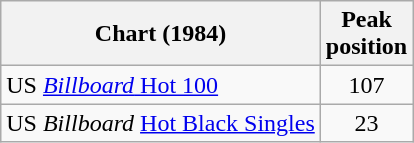<table class="wikitable">
<tr>
<th>Chart (1984)</th>
<th>Peak<br>position</th>
</tr>
<tr>
<td>US <a href='#'><em>Billboard</em> Hot 100</a></td>
<td align="center">107</td>
</tr>
<tr>
<td>US <em>Billboard</em> <a href='#'>Hot Black Singles</a></td>
<td align="center">23</td>
</tr>
</table>
